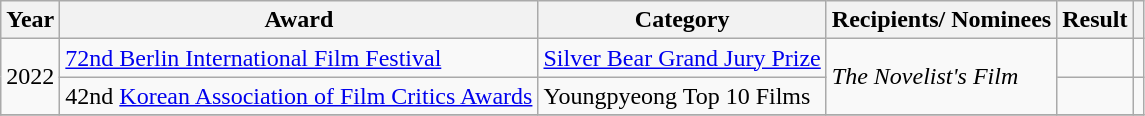<table class="wikitable sortable">
<tr>
<th>Year</th>
<th>Award</th>
<th>Category</th>
<th>Recipients/ Nominees</th>
<th>Result</th>
<th class="unsortable"></th>
</tr>
<tr>
<td rowspan=2>2022</td>
<td><a href='#'>72nd Berlin International Film Festival</a></td>
<td><a href='#'>Silver Bear Grand Jury Prize</a></td>
<td rowspan=2><em>The Novelist's Film</em></td>
<td></td>
<td></td>
</tr>
<tr>
<td>42nd <a href='#'>Korean Association of Film Critics Awards</a></td>
<td>Youngpyeong Top 10 Films</td>
<td></td>
<td></td>
</tr>
<tr>
</tr>
</table>
